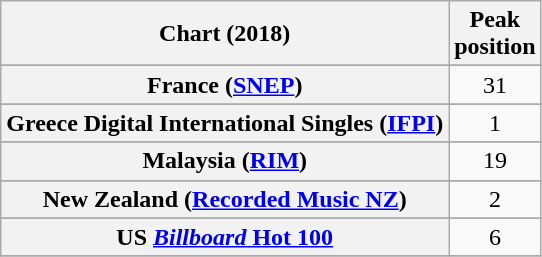<table class="wikitable sortable plainrowheaders" style="text-align:center">
<tr>
<th scope="col">Chart (2018)</th>
<th scope="col">Peak<br> position</th>
</tr>
<tr>
</tr>
<tr>
</tr>
<tr>
</tr>
<tr>
</tr>
<tr>
</tr>
<tr>
</tr>
<tr>
</tr>
<tr>
</tr>
<tr>
<th scope="row">France (<a href='#'>SNEP</a>)</th>
<td>31</td>
</tr>
<tr>
</tr>
<tr>
<th scope="row">Greece Digital International Singles (<a href='#'>IFPI</a>)</th>
<td>1</td>
</tr>
<tr>
</tr>
<tr>
</tr>
<tr>
</tr>
<tr>
</tr>
<tr>
<th scope="row">Malaysia (<a href='#'>RIM</a>)</th>
<td>19</td>
</tr>
<tr>
</tr>
<tr>
<th scope="row">New Zealand (<a href='#'>Recorded Music NZ</a>)</th>
<td>2</td>
</tr>
<tr>
</tr>
<tr>
</tr>
<tr>
</tr>
<tr>
</tr>
<tr>
</tr>
<tr>
</tr>
<tr>
</tr>
<tr>
<th scope="row">US <a href='#'><em>Billboard</em> Hot 100</a></th>
<td>6</td>
</tr>
<tr>
</tr>
</table>
